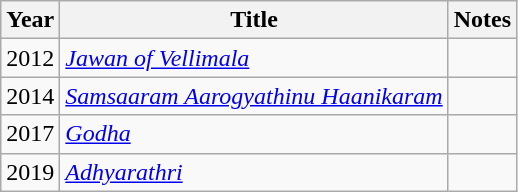<table class="wikitable sortable">
<tr>
<th scope="col">Year</th>
<th scope="col">Title</th>
<th scope="col" class="unsortable">Notes</th>
</tr>
<tr>
<td>2012</td>
<td><em><a href='#'>Jawan of Vellimala</a></em></td>
<td></td>
</tr>
<tr>
<td>2014</td>
<td><em><a href='#'>Samsaaram Aarogyathinu Haanikaram</a></em></td>
<td></td>
</tr>
<tr>
<td>2017</td>
<td><em><a href='#'>Godha</a></em></td>
<td></td>
</tr>
<tr>
<td>2019</td>
<td><em><a href='#'>Adhyarathri</a></em></td>
<td></td>
</tr>
</table>
